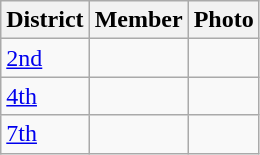<table class="wikitable sortable">
<tr>
<th>District</th>
<th>Member</th>
<th>Photo</th>
</tr>
<tr>
<td><a href='#'>2nd</a></td>
<td></td>
<td></td>
</tr>
<tr>
<td><a href='#'>4th</a></td>
<td></td>
<td></td>
</tr>
<tr>
<td><a href='#'>7th</a></td>
<td></td>
<td></td>
</tr>
</table>
